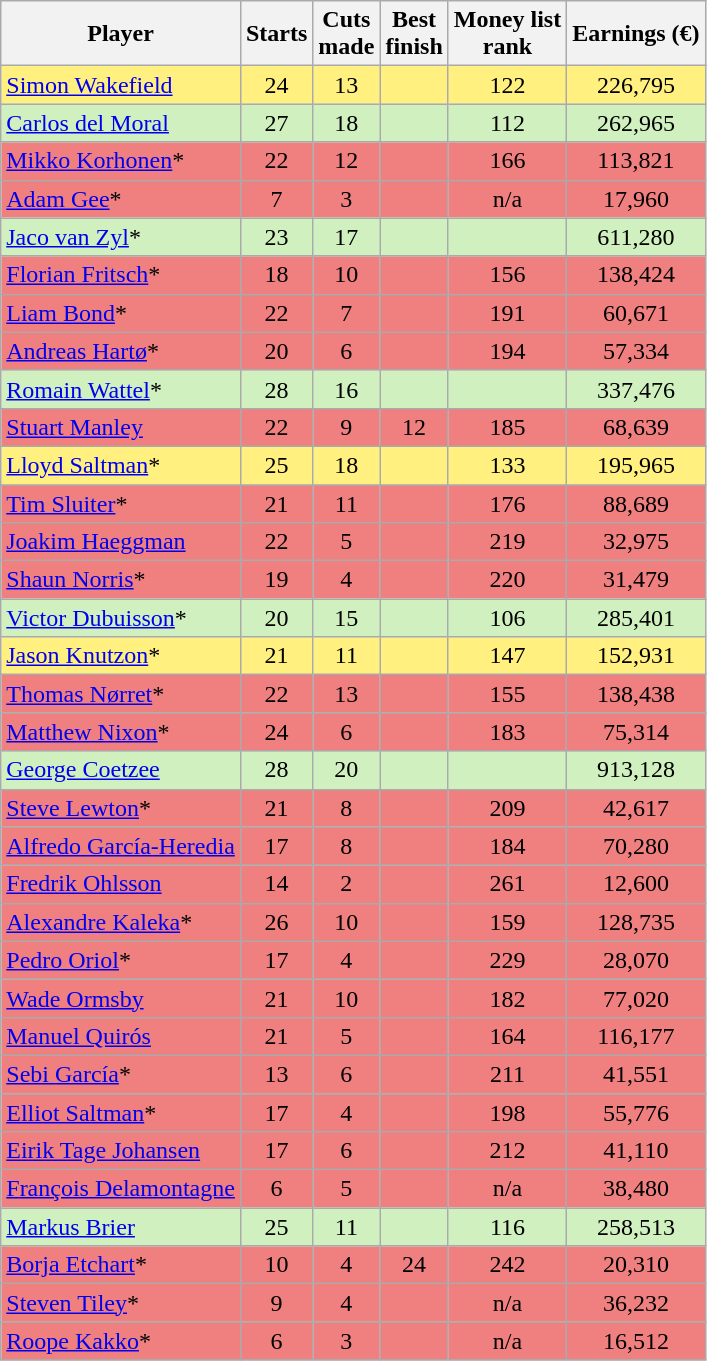<table class=" sortable wikitable" style="text-align:center">
<tr>
<th>Player</th>
<th>Starts</th>
<th>Cuts<br>made</th>
<th>Best<br>finish</th>
<th>Money list<br>rank</th>
<th>Earnings (€)</th>
</tr>
<tr style="background:#FFF080;">
<td align=left> <a href='#'>Simon Wakefield</a></td>
<td>24</td>
<td>13</td>
<td></td>
<td>122</td>
<td>226,795</td>
</tr>
<tr style="background:#D0F0C0;">
<td align=left> <a href='#'>Carlos del Moral</a></td>
<td>27</td>
<td>18</td>
<td></td>
<td>112</td>
<td>262,965</td>
</tr>
<tr style="background:#F08080;">
<td align=left> <a href='#'>Mikko Korhonen</a>*</td>
<td>22</td>
<td>12</td>
<td></td>
<td>166</td>
<td>113,821</td>
</tr>
<tr style="background:#F08080;">
<td align=left> <a href='#'>Adam Gee</a>*</td>
<td>7</td>
<td>3</td>
<td></td>
<td>n/a</td>
<td>17,960</td>
</tr>
<tr style="background:#D0F0C0;">
<td align=left> <a href='#'>Jaco van Zyl</a>*</td>
<td>23</td>
<td>17</td>
<td></td>
<td></td>
<td>611,280</td>
</tr>
<tr style="background:#F08080;">
<td align=left> <a href='#'>Florian Fritsch</a>*</td>
<td>18</td>
<td>10</td>
<td></td>
<td>156</td>
<td>138,424</td>
</tr>
<tr style="background:#F08080;">
<td align=left> <a href='#'>Liam Bond</a>*</td>
<td>22</td>
<td>7</td>
<td></td>
<td>191</td>
<td>60,671</td>
</tr>
<tr style="background:#F08080;">
<td align=left> <a href='#'>Andreas Hartø</a>*</td>
<td>20</td>
<td>6</td>
<td></td>
<td>194</td>
<td>57,334</td>
</tr>
<tr style="background:#D0F0C0;">
<td align=left> <a href='#'>Romain Wattel</a>*</td>
<td>28</td>
<td>16</td>
<td></td>
<td></td>
<td>337,476</td>
</tr>
<tr style="background:#F08080;">
<td align=left> <a href='#'>Stuart Manley</a></td>
<td>22</td>
<td>9</td>
<td>12</td>
<td>185</td>
<td>68,639</td>
</tr>
<tr style="background:#FFF080;">
<td align=left> <a href='#'>Lloyd Saltman</a>*</td>
<td>25</td>
<td>18</td>
<td></td>
<td>133</td>
<td>195,965</td>
</tr>
<tr style="background:#F08080;">
<td align=left> <a href='#'>Tim Sluiter</a>*</td>
<td>21</td>
<td>11</td>
<td></td>
<td>176</td>
<td>88,689</td>
</tr>
<tr style="background:#F08080;">
<td align=left> <a href='#'>Joakim Haeggman</a></td>
<td>22</td>
<td>5</td>
<td></td>
<td>219</td>
<td>32,975</td>
</tr>
<tr style="background:#F08080;">
<td align=left> <a href='#'>Shaun Norris</a>*</td>
<td>19</td>
<td>4</td>
<td></td>
<td>220</td>
<td>31,479</td>
</tr>
<tr style="background:#D0F0C0;">
<td align=left> <a href='#'>Victor Dubuisson</a>*</td>
<td>20</td>
<td>15</td>
<td></td>
<td>106</td>
<td>285,401</td>
</tr>
<tr style="background:#FFF080;">
<td align=left> <a href='#'>Jason Knutzon</a>*</td>
<td>21</td>
<td>11</td>
<td></td>
<td>147</td>
<td>152,931</td>
</tr>
<tr style="background:#F08080;">
<td align=left> <a href='#'>Thomas Nørret</a>*</td>
<td>22</td>
<td>13</td>
<td></td>
<td>155</td>
<td>138,438</td>
</tr>
<tr style="background:#F08080;">
<td align=left> <a href='#'>Matthew Nixon</a>*</td>
<td>24</td>
<td>6</td>
<td></td>
<td>183</td>
<td>75,314</td>
</tr>
<tr style="background:#D0F0C0;">
<td align=left> <a href='#'>George Coetzee</a></td>
<td>28</td>
<td>20</td>
<td></td>
<td></td>
<td>913,128</td>
</tr>
<tr style="background:#F08080;">
<td align=left> <a href='#'>Steve Lewton</a>*</td>
<td>21</td>
<td>8</td>
<td></td>
<td>209</td>
<td>42,617</td>
</tr>
<tr style="background:#F08080;">
<td align=left> <a href='#'>Alfredo García-Heredia</a></td>
<td>17</td>
<td>8</td>
<td></td>
<td>184</td>
<td>70,280</td>
</tr>
<tr style="background:#F08080;">
<td align=left> <a href='#'>Fredrik Ohlsson</a></td>
<td>14</td>
<td>2</td>
<td></td>
<td>261</td>
<td>12,600</td>
</tr>
<tr style="background:#F08080;">
<td align=left> <a href='#'>Alexandre Kaleka</a>*</td>
<td>26</td>
<td>10</td>
<td></td>
<td>159</td>
<td>128,735</td>
</tr>
<tr style="background:#F08080;">
<td align=left> <a href='#'>Pedro Oriol</a>*</td>
<td>17</td>
<td>4</td>
<td></td>
<td>229</td>
<td>28,070</td>
</tr>
<tr style="background:#F08080;">
<td align=left> <a href='#'>Wade Ormsby</a></td>
<td>21</td>
<td>10</td>
<td></td>
<td>182</td>
<td>77,020</td>
</tr>
<tr style="background:#F08080;">
<td align=left> <a href='#'>Manuel Quirós</a></td>
<td>21</td>
<td>5</td>
<td></td>
<td>164</td>
<td>116,177</td>
</tr>
<tr style="background:#F08080;">
<td align=left> <a href='#'>Sebi García</a>*</td>
<td>13</td>
<td>6</td>
<td></td>
<td>211</td>
<td>41,551</td>
</tr>
<tr style="background:#F08080;">
<td align=left> <a href='#'>Elliot Saltman</a>*</td>
<td>17</td>
<td>4</td>
<td></td>
<td>198</td>
<td>55,776</td>
</tr>
<tr style="background:#F08080;">
<td align=left> <a href='#'>Eirik Tage Johansen</a></td>
<td>17</td>
<td>6</td>
<td></td>
<td>212</td>
<td>41,110</td>
</tr>
<tr style="background:#F08080;">
<td align=left> <a href='#'>François Delamontagne</a></td>
<td>6</td>
<td>5</td>
<td></td>
<td>n/a</td>
<td>38,480</td>
</tr>
<tr style="background:#D0F0C0;">
<td align=left> <a href='#'>Markus Brier</a></td>
<td>25</td>
<td>11</td>
<td></td>
<td>116</td>
<td>258,513</td>
</tr>
<tr style="background:#F08080;">
<td align=left> <a href='#'>Borja Etchart</a>*</td>
<td>10</td>
<td>4</td>
<td>24</td>
<td>242</td>
<td>20,310</td>
</tr>
<tr style="background:#F08080;">
<td align=left> <a href='#'>Steven Tiley</a>*</td>
<td>9</td>
<td>4</td>
<td></td>
<td>n/a</td>
<td>36,232</td>
</tr>
<tr style="background:#F08080;">
<td align=left> <a href='#'>Roope Kakko</a>*</td>
<td>6</td>
<td>3</td>
<td></td>
<td>n/a</td>
<td>16,512</td>
</tr>
</table>
